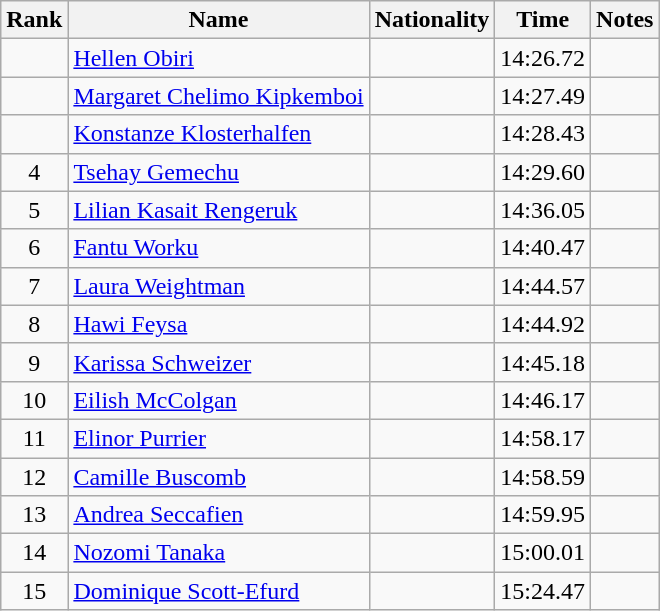<table class="wikitable sortable" style="text-align:center">
<tr>
<th>Rank</th>
<th>Name</th>
<th>Nationality</th>
<th>Time</th>
<th>Notes</th>
</tr>
<tr>
<td></td>
<td align=left><a href='#'>Hellen Obiri</a></td>
<td align=left></td>
<td>14:26.72</td>
<td><strong></strong></td>
</tr>
<tr>
<td></td>
<td align=left><a href='#'>Margaret Chelimo Kipkemboi</a></td>
<td align=left></td>
<td>14:27.49</td>
<td></td>
</tr>
<tr>
<td></td>
<td align=left><a href='#'>Konstanze Klosterhalfen</a></td>
<td align=left></td>
<td>14:28.43</td>
<td></td>
</tr>
<tr>
<td>4</td>
<td align=left><a href='#'>Tsehay Gemechu</a></td>
<td align=left></td>
<td>14:29.60</td>
<td></td>
</tr>
<tr>
<td>5</td>
<td align=left><a href='#'>Lilian Kasait Rengeruk</a></td>
<td align=left></td>
<td>14:36.05</td>
<td></td>
</tr>
<tr>
<td>6</td>
<td align=left><a href='#'>Fantu Worku</a></td>
<td align=left></td>
<td>14:40.47</td>
<td></td>
</tr>
<tr>
<td>7</td>
<td align=left><a href='#'>Laura Weightman</a></td>
<td align=left></td>
<td>14:44.57</td>
<td></td>
</tr>
<tr>
<td>8</td>
<td align=left><a href='#'>Hawi Feysa</a></td>
<td align=left></td>
<td>14:44.92</td>
<td></td>
</tr>
<tr>
<td>9</td>
<td align=left><a href='#'>Karissa Schweizer</a></td>
<td align=left></td>
<td>14:45.18</td>
<td></td>
</tr>
<tr>
<td>10</td>
<td align=left><a href='#'>Eilish McColgan</a></td>
<td align=left></td>
<td>14:46.17</td>
<td></td>
</tr>
<tr>
<td>11</td>
<td align=left><a href='#'>Elinor Purrier</a></td>
<td align=left></td>
<td>14:58.17</td>
<td></td>
</tr>
<tr>
<td>12</td>
<td align=left><a href='#'>Camille Buscomb</a></td>
<td align=left></td>
<td>14:58.59</td>
<td></td>
</tr>
<tr>
<td>13</td>
<td align=left><a href='#'>Andrea Seccafien</a></td>
<td align=left></td>
<td>14:59.95</td>
<td></td>
</tr>
<tr>
<td>14</td>
<td align=left><a href='#'>Nozomi Tanaka</a></td>
<td align=left></td>
<td>15:00.01</td>
<td></td>
</tr>
<tr>
<td>15</td>
<td align=left><a href='#'>Dominique Scott-Efurd</a></td>
<td align=left></td>
<td>15:24.47</td>
<td></td>
</tr>
</table>
